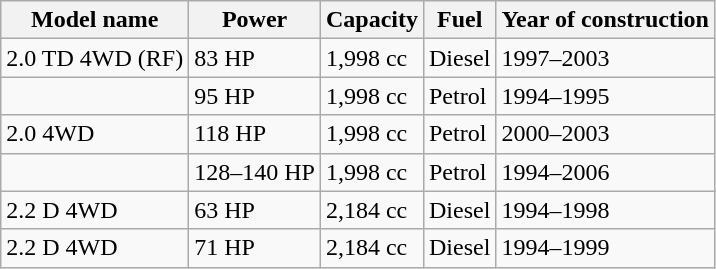<table class="wikitable">
<tr>
<th>Model name</th>
<th>Power</th>
<th>Capacity</th>
<th>Fuel</th>
<th>Year of construction</th>
</tr>
<tr>
<td>2.0 TD 4WD (RF)</td>
<td>83 HP</td>
<td>1,998 cc</td>
<td>Diesel</td>
<td>1997–2003</td>
</tr>
<tr>
<td></td>
<td>95 HP</td>
<td>1,998 cc</td>
<td>Petrol</td>
<td>1994–1995</td>
</tr>
<tr>
<td>2.0 4WD</td>
<td>118 HP</td>
<td>1,998 cc</td>
<td>Petrol</td>
<td>2000–2003</td>
</tr>
<tr>
<td></td>
<td>128–140 HP</td>
<td>1,998 cc</td>
<td>Petrol</td>
<td>1994–2006</td>
</tr>
<tr>
<td>2.2 D 4WD</td>
<td>63 HP</td>
<td>2,184 cc</td>
<td>Diesel</td>
<td>1994–1998</td>
</tr>
<tr>
<td>2.2 D 4WD</td>
<td>71 HP</td>
<td>2,184 cc</td>
<td>Diesel</td>
<td>1994–1999</td>
</tr>
</table>
